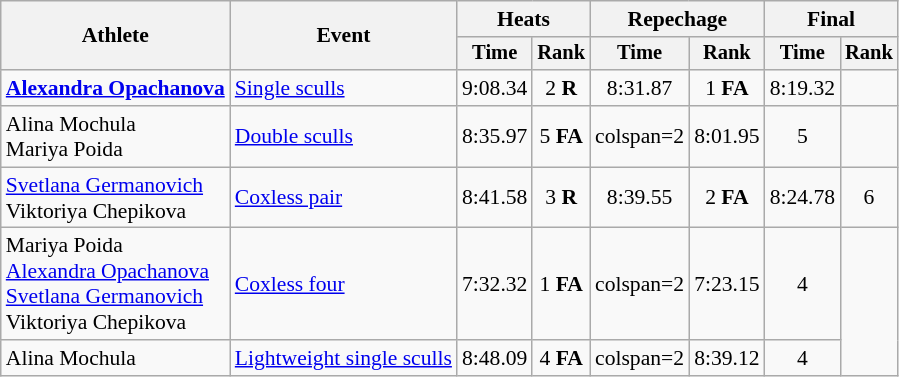<table class=wikitable style=font-size:90%;text-align:center>
<tr>
<th rowspan=2>Athlete</th>
<th rowspan=2>Event</th>
<th colspan=2>Heats</th>
<th colspan=2>Repechage</th>
<th colspan=2>Final</th>
</tr>
<tr style="font-size:95%">
<th>Time</th>
<th>Rank</th>
<th>Time</th>
<th>Rank</th>
<th>Time</th>
<th>Rank</th>
</tr>
<tr>
<td align=left><strong><a href='#'>Alexandra Opachanova</a></strong></td>
<td align=left><a href='#'>Single sculls</a></td>
<td>9:08.34</td>
<td>2 <strong>R</strong></td>
<td>8:31.87</td>
<td>1 <strong>FA</strong></td>
<td>8:19.32</td>
<td></td>
</tr>
<tr>
<td align=left>Alina Mochula<br>Mariya Poida</td>
<td align=left><a href='#'>Double sculls</a></td>
<td>8:35.97</td>
<td>5 <strong>FA</strong></td>
<td>colspan=2 </td>
<td>8:01.95</td>
<td>5</td>
</tr>
<tr>
<td align=left><a href='#'>Svetlana Germanovich</a><br>Viktoriya Chepikova</td>
<td align=left><a href='#'>Coxless pair</a></td>
<td>8:41.58</td>
<td>3 <strong>R</strong></td>
<td>8:39.55</td>
<td>2 <strong>FA</strong></td>
<td>8:24.78</td>
<td>6</td>
</tr>
<tr>
<td align=left>Mariya Poida<br><a href='#'>Alexandra Opachanova</a><br><a href='#'>Svetlana Germanovich</a><br>Viktoriya Chepikova</td>
<td align=left><a href='#'>Coxless four</a></td>
<td>7:32.32</td>
<td>1 <strong>FA</strong></td>
<td>colspan=2 </td>
<td>7:23.15</td>
<td>4</td>
</tr>
<tr>
<td align=left>Alina Mochula</td>
<td align=left><a href='#'>Lightweight single sculls</a></td>
<td>8:48.09</td>
<td>4 <strong>FA</strong></td>
<td>colspan=2 </td>
<td>8:39.12</td>
<td>4</td>
</tr>
</table>
